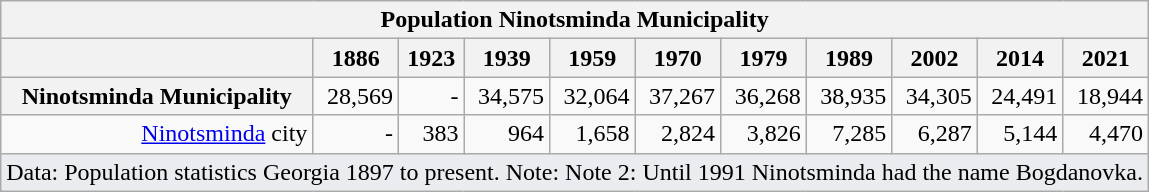<table class="wikitable" style="text-align:right">
<tr>
<th colspan=19>Population Ninotsminda Municipality</th>
</tr>
<tr>
<th></th>
<th>1886</th>
<th>1923</th>
<th>1939</th>
<th>1959</th>
<th>1970</th>
<th>1979</th>
<th>1989</th>
<th>2002</th>
<th>2014</th>
<th>2021</th>
</tr>
<tr>
<th>Ninotsminda Municipality</th>
<td>28,569</td>
<td>-</td>
<td> 34,575</td>
<td> 32,064</td>
<td> 37,267</td>
<td> 36,268</td>
<td> 38,935</td>
<td> 34,305</td>
<td> 24,491</td>
<td> 18,944</td>
</tr>
<tr>
<td><a href='#'>Ninotsminda</a> city</td>
<td>-</td>
<td>383</td>
<td> 964</td>
<td> 1,658</td>
<td> 2,824</td>
<td> 3,826</td>
<td> 7,285</td>
<td> 6,287</td>
<td> 5,144</td>
<td> 4,470</td>
</tr>
<tr>
<td colspan=15 class="wikitable" style="align:left;text-align:left;background-color:#eaecf0">Data: Population statistics Georgia 1897 to present. Note: Note 2: Until 1991 Ninotsminda had the name Bogdanovka.</td>
</tr>
</table>
